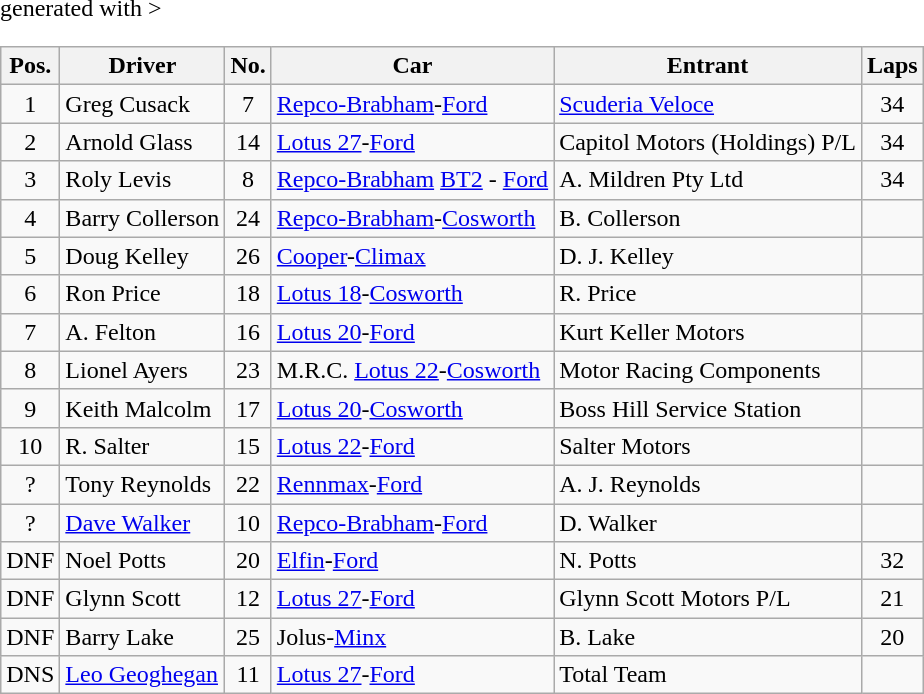<table class="wikitable" <hiddentext>generated with >
<tr>
<th>Pos.</th>
<th>Driver</th>
<th>No.</th>
<th>Car </th>
<th>Entrant </th>
<th>Laps</th>
</tr>
<tr>
<td align="center">1</td>
<td>Greg Cusack</td>
<td align="center">7</td>
<td><a href='#'>Repco-Brabham</a>-<a href='#'>Ford</a></td>
<td><a href='#'>Scuderia Veloce</a></td>
<td align="center">34 </td>
</tr>
<tr>
<td align="center">2</td>
<td>Arnold Glass</td>
<td align="center">14</td>
<td><a href='#'>Lotus 27</a>-<a href='#'>Ford</a></td>
<td>Capitol Motors (Holdings) P/L</td>
<td align="center">34 </td>
</tr>
<tr>
<td align="center">3</td>
<td>Roly Levis</td>
<td align="center">8</td>
<td><a href='#'>Repco-Brabham</a> <a href='#'>BT2</a> - <a href='#'>Ford</a></td>
<td>A. Mildren Pty Ltd</td>
<td align="center">34 </td>
</tr>
<tr>
<td align="center">4</td>
<td>Barry Collerson</td>
<td align="center">24</td>
<td><a href='#'>Repco-Brabham</a>-<a href='#'>Cosworth</a></td>
<td>B. Collerson</td>
<td></td>
</tr>
<tr>
<td align="center">5</td>
<td>Doug Kelley</td>
<td align="center">26</td>
<td><a href='#'>Cooper</a>-<a href='#'>Climax</a></td>
<td>D. J. Kelley</td>
<td></td>
</tr>
<tr>
<td align="center">6</td>
<td>Ron Price </td>
<td align="center">18</td>
<td><a href='#'>Lotus 18</a>-<a href='#'>Cosworth</a></td>
<td>R. Price</td>
<td></td>
</tr>
<tr>
<td align="center">7</td>
<td>A. Felton</td>
<td align="center">16</td>
<td><a href='#'>Lotus 20</a>-<a href='#'>Ford</a></td>
<td>Kurt Keller Motors</td>
<td></td>
</tr>
<tr>
<td align="center">8</td>
<td>Lionel Ayers</td>
<td align="center">23</td>
<td>M.R.C. <a href='#'>Lotus 22</a>-<a href='#'>Cosworth</a></td>
<td>Motor Racing Components</td>
<td></td>
</tr>
<tr>
<td align="center">9</td>
<td>Keith Malcolm </td>
<td align="center">17</td>
<td><a href='#'>Lotus 20</a>-<a href='#'>Cosworth</a></td>
<td>Boss Hill Service Station</td>
<td></td>
</tr>
<tr>
<td align="center">10</td>
<td>R. Salter</td>
<td align="center">15</td>
<td><a href='#'>Lotus 22</a>-<a href='#'>Ford</a></td>
<td>Salter Motors</td>
<td></td>
</tr>
<tr>
<td align="center">?</td>
<td>Tony Reynolds </td>
<td align="center">22</td>
<td><a href='#'>Rennmax</a>-<a href='#'>Ford</a></td>
<td>A. J. Reynolds</td>
<td></td>
</tr>
<tr>
<td align="center">?</td>
<td><a href='#'>Dave Walker</a></td>
<td align="center">10</td>
<td><a href='#'>Repco-Brabham</a>-<a href='#'>Ford</a></td>
<td>D. Walker</td>
<td></td>
</tr>
<tr>
<td align="center">DNF</td>
<td>Noel Potts</td>
<td align="center">20</td>
<td><a href='#'>Elfin</a>-<a href='#'>Ford</a></td>
<td>N. Potts</td>
<td align="center">32 </td>
</tr>
<tr>
<td align="center">DNF</td>
<td>Glynn Scott</td>
<td align="center">12</td>
<td><a href='#'>Lotus 27</a>-<a href='#'>Ford</a></td>
<td>Glynn Scott Motors P/L</td>
<td align="center">21 </td>
</tr>
<tr>
<td align="center">DNF</td>
<td>Barry Lake </td>
<td align="center">25</td>
<td>Jolus-<a href='#'>Minx</a></td>
<td>B. Lake</td>
<td align="center">20 </td>
</tr>
<tr>
<td align="center">DNS</td>
<td><a href='#'>Leo Geoghegan</a></td>
<td align="center">11</td>
<td><a href='#'>Lotus 27</a>-<a href='#'>Ford</a></td>
<td>Total Team</td>
<td></td>
</tr>
</table>
